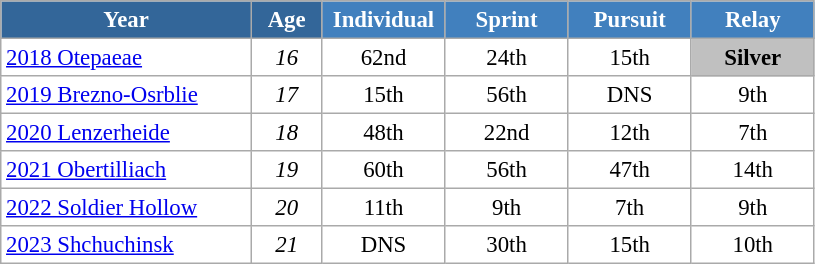<table class="wikitable" style="font-size:95%; text-align:center; border:grey solid 1px; border-collapse:collapse; background:#ffffff;">
<tr>
<th style="background-color:#369; color:white;    width:160px;">Year</th>
<th style="background-color:#369; color:white;    width:40px;">Age</th>
<th style="background-color:#4180be; color:white; width:75px;">Individual</th>
<th style="background-color:#4180be; color:white; width:75px;">Sprint</th>
<th style="background-color:#4180be; color:white; width:75px;">Pursuit</th>
<th style="background-color:#4180be; color:white; width:75px;">Relay</th>
</tr>
<tr>
<td align=left> <a href='#'>2018 Otepaeae</a></td>
<td><em>16</em></td>
<td>62nd</td>
<td>24th</td>
<td>15th</td>
<td style="background:silver"><strong>Silver</strong></td>
</tr>
<tr>
<td align=left> <a href='#'>2019 Brezno-Osrblie</a></td>
<td><em>17</em></td>
<td>15th</td>
<td>56th</td>
<td>DNS</td>
<td>9th</td>
</tr>
<tr>
<td align=left> <a href='#'>2020 Lenzerheide</a></td>
<td><em>18</em></td>
<td>48th</td>
<td>22nd</td>
<td>12th</td>
<td>7th</td>
</tr>
<tr>
<td align=left> <a href='#'>2021 Obertilliach</a></td>
<td><em>19</em></td>
<td>60th</td>
<td>56th</td>
<td>47th</td>
<td>14th</td>
</tr>
<tr>
<td align=left> <a href='#'>2022 Soldier Hollow</a></td>
<td><em>20</em></td>
<td>11th</td>
<td>9th</td>
<td>7th</td>
<td>9th</td>
</tr>
<tr>
<td align=left> <a href='#'>2023 Shchuchinsk</a></td>
<td><em>21</em></td>
<td>DNS</td>
<td>30th</td>
<td>15th</td>
<td>10th</td>
</tr>
</table>
